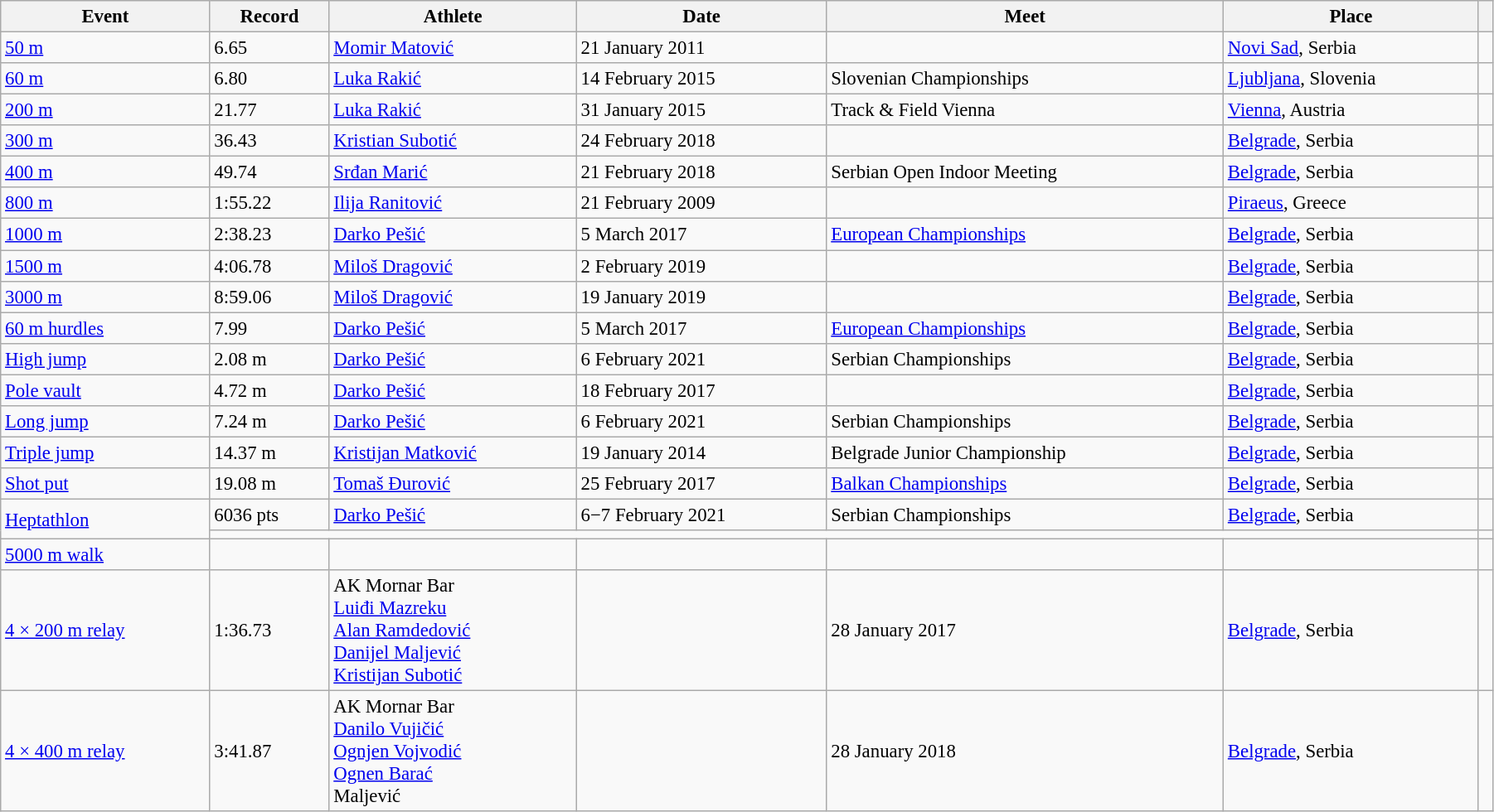<table class="wikitable" style="font-size:95%; width: 95%;">
<tr>
<th>Event</th>
<th>Record</th>
<th>Athlete</th>
<th>Date</th>
<th>Meet</th>
<th>Place</th>
<th></th>
</tr>
<tr>
<td><a href='#'>50 m</a></td>
<td>6.65</td>
<td><a href='#'>Momir Matović</a></td>
<td>21 January 2011</td>
<td></td>
<td><a href='#'>Novi Sad</a>, Serbia</td>
<td></td>
</tr>
<tr>
<td><a href='#'>60 m</a></td>
<td>6.80</td>
<td><a href='#'>Luka Rakić</a></td>
<td>14 February 2015</td>
<td>Slovenian Championships</td>
<td><a href='#'>Ljubljana</a>, Slovenia</td>
<td></td>
</tr>
<tr>
<td><a href='#'>200 m</a></td>
<td>21.77</td>
<td><a href='#'>Luka Rakić</a></td>
<td>31 January 2015</td>
<td>Track & Field Vienna</td>
<td><a href='#'>Vienna</a>, Austria</td>
<td></td>
</tr>
<tr>
<td><a href='#'>300 m</a></td>
<td>36.43</td>
<td><a href='#'>Kristian Subotić</a></td>
<td>24 February 2018</td>
<td></td>
<td><a href='#'>Belgrade</a>, Serbia</td>
<td></td>
</tr>
<tr>
<td><a href='#'>400 m</a></td>
<td>49.74</td>
<td><a href='#'>Srđan Marić</a></td>
<td>21 February 2018</td>
<td>Serbian Open Indoor Meeting</td>
<td><a href='#'>Belgrade</a>, Serbia</td>
<td></td>
</tr>
<tr>
<td><a href='#'>800 m</a></td>
<td>1:55.22</td>
<td><a href='#'>Ilija Ranitović</a></td>
<td>21 February 2009</td>
<td></td>
<td><a href='#'>Piraeus</a>, Greece</td>
<td></td>
</tr>
<tr>
<td><a href='#'>1000 m</a></td>
<td>2:38.23</td>
<td><a href='#'>Darko Pešić</a></td>
<td>5 March 2017</td>
<td><a href='#'>European Championships</a></td>
<td><a href='#'>Belgrade</a>, Serbia</td>
<td></td>
</tr>
<tr>
<td><a href='#'>1500 m</a></td>
<td>4:06.78</td>
<td><a href='#'>Miloš Dragović</a></td>
<td>2 February 2019</td>
<td></td>
<td><a href='#'>Belgrade</a>, Serbia</td>
<td></td>
</tr>
<tr>
<td><a href='#'>3000 m</a></td>
<td>8:59.06</td>
<td><a href='#'>Miloš Dragović</a></td>
<td>19 January 2019</td>
<td></td>
<td><a href='#'>Belgrade</a>, Serbia</td>
<td></td>
</tr>
<tr>
<td><a href='#'>60 m hurdles</a></td>
<td>7.99 </td>
<td><a href='#'>Darko Pešić</a></td>
<td>5 March 2017</td>
<td><a href='#'>European Championships</a></td>
<td><a href='#'>Belgrade</a>, Serbia</td>
<td></td>
</tr>
<tr>
<td><a href='#'>High jump</a></td>
<td>2.08 m</td>
<td><a href='#'>Darko Pešić</a></td>
<td>6 February 2021</td>
<td>Serbian Championships</td>
<td><a href='#'>Belgrade</a>, Serbia</td>
<td></td>
</tr>
<tr>
<td><a href='#'>Pole vault</a></td>
<td>4.72 m</td>
<td><a href='#'>Darko Pešić</a></td>
<td>18 February 2017</td>
<td></td>
<td><a href='#'>Belgrade</a>, Serbia</td>
<td></td>
</tr>
<tr>
<td><a href='#'>Long jump</a></td>
<td>7.24 m</td>
<td><a href='#'>Darko Pešić</a></td>
<td>6 February 2021</td>
<td>Serbian Championships</td>
<td><a href='#'>Belgrade</a>, Serbia</td>
<td></td>
</tr>
<tr>
<td><a href='#'>Triple jump</a></td>
<td>14.37 m</td>
<td><a href='#'>Kristijan Matković</a></td>
<td>19 January 2014</td>
<td>Belgrade Junior Championship</td>
<td><a href='#'>Belgrade</a>, Serbia</td>
<td></td>
</tr>
<tr>
<td><a href='#'>Shot put</a></td>
<td>19.08 m</td>
<td><a href='#'>Tomaš Đurović</a></td>
<td>25 February 2017</td>
<td><a href='#'>Balkan Championships</a></td>
<td><a href='#'>Belgrade</a>, Serbia</td>
<td></td>
</tr>
<tr>
<td rowspan=2><a href='#'>Heptathlon</a></td>
<td>6036 pts</td>
<td><a href='#'>Darko Pešić</a></td>
<td>6−7 February 2021</td>
<td>Serbian Championships</td>
<td><a href='#'>Belgrade</a>, Serbia</td>
<td></td>
</tr>
<tr>
<td colspan=5></td>
<td></td>
</tr>
<tr>
<td><a href='#'>5000 m walk</a></td>
<td></td>
<td></td>
<td></td>
<td></td>
<td></td>
<td></td>
</tr>
<tr>
<td><a href='#'>4 × 200 m relay</a></td>
<td>1:36.73</td>
<td>AK Mornar Bar<br><a href='#'>Luiđi Mazreku</a><br><a href='#'>Alan Ramdedović</a><br><a href='#'>Danijel Maljević</a><br><a href='#'>Kristijan Subotić</a></td>
<td></td>
<td>28 January 2017</td>
<td><a href='#'>Belgrade</a>, Serbia</td>
<td></td>
</tr>
<tr>
<td><a href='#'>4 × 400 m relay</a></td>
<td>3:41.87</td>
<td>AK Mornar Bar<br><a href='#'>Danilo Vujičić</a><br><a href='#'>Ognjen Vojvodić</a><br><a href='#'>Ognen Barać</a><br>Maljević</td>
<td></td>
<td>28 January 2018</td>
<td><a href='#'>Belgrade</a>, Serbia</td>
<td></td>
</tr>
</table>
